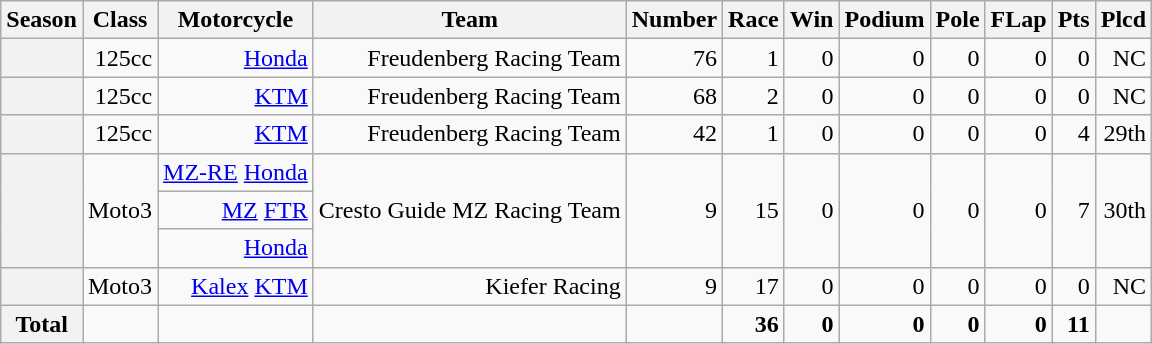<table class="wikitable">
<tr>
<th>Season</th>
<th>Class</th>
<th>Motorcycle</th>
<th>Team</th>
<th>Number</th>
<th>Race</th>
<th>Win</th>
<th>Podium</th>
<th>Pole</th>
<th>FLap</th>
<th>Pts</th>
<th>Plcd</th>
</tr>
<tr align="right">
<th></th>
<td>125cc</td>
<td><a href='#'>Honda</a></td>
<td>Freudenberg Racing Team</td>
<td>76</td>
<td>1</td>
<td>0</td>
<td>0</td>
<td>0</td>
<td>0</td>
<td>0</td>
<td>NC</td>
</tr>
<tr align="right">
<th></th>
<td>125cc</td>
<td><a href='#'>KTM</a></td>
<td>Freudenberg Racing Team</td>
<td>68</td>
<td>2</td>
<td>0</td>
<td>0</td>
<td>0</td>
<td>0</td>
<td>0</td>
<td>NC</td>
</tr>
<tr align="right">
<th></th>
<td>125cc</td>
<td><a href='#'>KTM</a></td>
<td>Freudenberg Racing Team</td>
<td>42</td>
<td>1</td>
<td>0</td>
<td>0</td>
<td>0</td>
<td>0</td>
<td>4</td>
<td>29th</td>
</tr>
<tr align="right">
<th rowspan=3></th>
<td rowspan=3>Moto3</td>
<td><a href='#'>MZ-RE</a> <a href='#'>Honda</a></td>
<td rowspan=3>Cresto Guide MZ Racing Team</td>
<td rowspan=3>9</td>
<td rowspan=3>15</td>
<td rowspan=3>0</td>
<td rowspan=3>0</td>
<td rowspan=3>0</td>
<td rowspan=3>0</td>
<td rowspan=3>7</td>
<td rowspan=3>30th</td>
</tr>
<tr align="right">
<td><a href='#'>MZ</a> <a href='#'>FTR</a></td>
</tr>
<tr align="right">
<td><a href='#'>Honda</a></td>
</tr>
<tr align="right">
<th></th>
<td>Moto3</td>
<td><a href='#'>Kalex</a> <a href='#'>KTM</a></td>
<td>Kiefer Racing</td>
<td>9</td>
<td>17</td>
<td>0</td>
<td>0</td>
<td>0</td>
<td>0</td>
<td>0</td>
<td>NC</td>
</tr>
<tr align="right">
<th>Total</th>
<td></td>
<td></td>
<td></td>
<td></td>
<td><strong>36</strong></td>
<td><strong>0</strong></td>
<td><strong>0</strong></td>
<td><strong>0</strong></td>
<td><strong>0</strong></td>
<td><strong>11</strong></td>
<td></td>
</tr>
</table>
